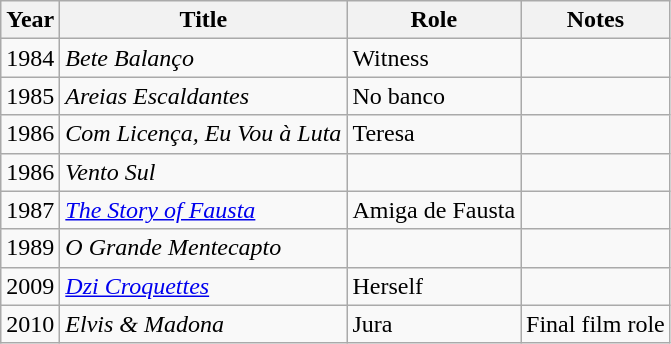<table class="wikitable">
<tr>
<th>Year</th>
<th>Title</th>
<th>Role</th>
<th>Notes</th>
</tr>
<tr>
<td>1984</td>
<td><em>Bete Balanço</em></td>
<td>Witness</td>
<td></td>
</tr>
<tr>
<td>1985</td>
<td><em>Areias Escaldantes</em></td>
<td>No banco</td>
<td></td>
</tr>
<tr>
<td>1986</td>
<td><em>Com Licença, Eu Vou à Luta</em></td>
<td>Teresa</td>
<td></td>
</tr>
<tr>
<td>1986</td>
<td><em>Vento Sul</em></td>
<td></td>
<td></td>
</tr>
<tr>
<td>1987</td>
<td><a href='#'><em>The Story of Fausta</em></a></td>
<td>Amiga de Fausta</td>
<td></td>
</tr>
<tr>
<td>1989</td>
<td><em>O Grande Mentecapto</em></td>
<td></td>
<td></td>
</tr>
<tr>
<td>2009</td>
<td><em><a href='#'>Dzi Croquettes</a></em></td>
<td>Herself</td>
<td></td>
</tr>
<tr>
<td>2010</td>
<td><em>Elvis & Madona</em></td>
<td>Jura</td>
<td>Final film role</td>
</tr>
</table>
